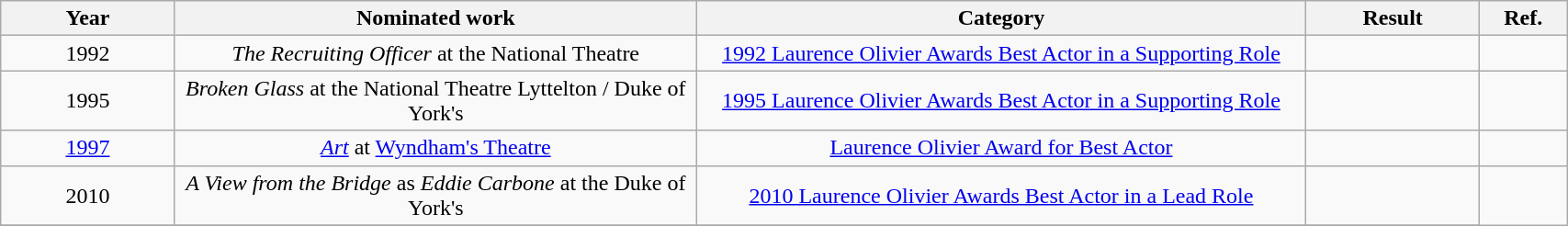<table width="90%" class="wikitable">
<tr>
<th width="10%">Year</th>
<th width="30%">Nominated work</th>
<th width="35%">Category</th>
<th width="10%">Result</th>
<th width="5%">Ref.</th>
</tr>
<tr>
<td align="center">1992</td>
<td align="center"><em>The Recruiting Officer</em> at the National Theatre</td>
<td align="center"><a href='#'>1992 Laurence Olivier Awards Best Actor in a Supporting Role</a></td>
<td></td>
<td></td>
</tr>
<tr>
<td align="center">1995</td>
<td align="center"><em>Broken Glass</em> at the National Theatre Lyttelton / Duke of York's</td>
<td align="center"><a href='#'>1995 Laurence Olivier Awards Best Actor in a Supporting Role</a></td>
<td></td>
<td></td>
</tr>
<tr>
<td align="center"><a href='#'>1997</a></td>
<td align="center"><em><a href='#'>Art</a></em> at <a href='#'>Wyndham's Theatre</a></td>
<td align="center"><a href='#'>Laurence Olivier Award for Best Actor</a></td>
<td></td>
<td></td>
</tr>
<tr>
<td align="center">2010</td>
<td align="center"><em>A View from the Bridge</em> as <em>Eddie Carbone</em> at the Duke of York's</td>
<td align="center"><a href='#'>2010 Laurence Olivier Awards Best Actor in a Lead Role</a></td>
<td></td>
</tr>
<tr>
</tr>
</table>
